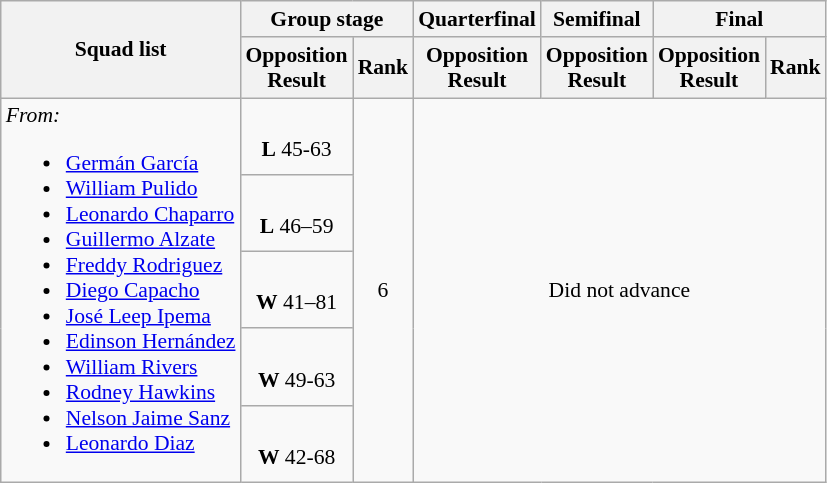<table class=wikitable style="font-size:90%">
<tr>
<th rowspan="2">Squad list</th>
<th colspan="2">Group stage</th>
<th>Quarterfinal</th>
<th>Semifinal</th>
<th colspan="2">Final</th>
</tr>
<tr>
<th>Opposition<br>Result</th>
<th>Rank</th>
<th>Opposition<br>Result</th>
<th>Opposition<br>Result</th>
<th>Opposition<br>Result</th>
<th>Rank</th>
</tr>
<tr>
<td rowspan="5"><em>From:</em><br><ul><li><a href='#'>Germán García</a></li><li><a href='#'>William Pulido</a></li><li><a href='#'>Leonardo Chaparro</a></li><li><a href='#'>Guillermo Alzate</a></li><li><a href='#'>Freddy Rodriguez</a></li><li><a href='#'>Diego Capacho</a></li><li><a href='#'>José Leep Ipema</a></li><li><a href='#'>Edinson Hernández</a></li><li><a href='#'>William Rivers</a></li><li><a href='#'>Rodney Hawkins</a></li><li><a href='#'>Nelson Jaime Sanz</a></li><li><a href='#'>Leonardo Diaz</a></li></ul></td>
<td align="center"><br><strong>L</strong> 45-63</td>
<td align="center" rowspan="5">6</td>
<td style="text-align:center;" rowspan="5" colspan="4">Did not advance</td>
</tr>
<tr>
<td align="center"><br><strong>L</strong> 46–59</td>
</tr>
<tr>
<td align="center"><br><strong>W</strong> 41–81</td>
</tr>
<tr>
<td align="center"><br><strong>W</strong> 49-63</td>
</tr>
<tr>
<td align="center"><br><strong>W</strong> 42-68</td>
</tr>
</table>
